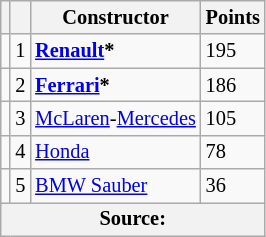<table class="wikitable" style="font-size: 85%;">
<tr>
<th></th>
<th></th>
<th>Constructor</th>
<th>Points</th>
</tr>
<tr>
<td></td>
<td align="center">1</td>
<td> <strong><a href='#'>Renault</a>*</strong></td>
<td>195</td>
</tr>
<tr>
<td></td>
<td align="center">2</td>
<td> <strong><a href='#'>Ferrari</a>*</strong></td>
<td>186</td>
</tr>
<tr>
<td></td>
<td align="center">3</td>
<td> <a href='#'>McLaren</a>-<a href='#'>Mercedes</a></td>
<td>105</td>
</tr>
<tr>
<td></td>
<td align="center">4</td>
<td> <a href='#'>Honda</a></td>
<td>78</td>
</tr>
<tr>
<td></td>
<td align="center">5</td>
<td> <a href='#'>BMW Sauber</a></td>
<td>36</td>
</tr>
<tr>
<th colspan=4>Source: </th>
</tr>
</table>
